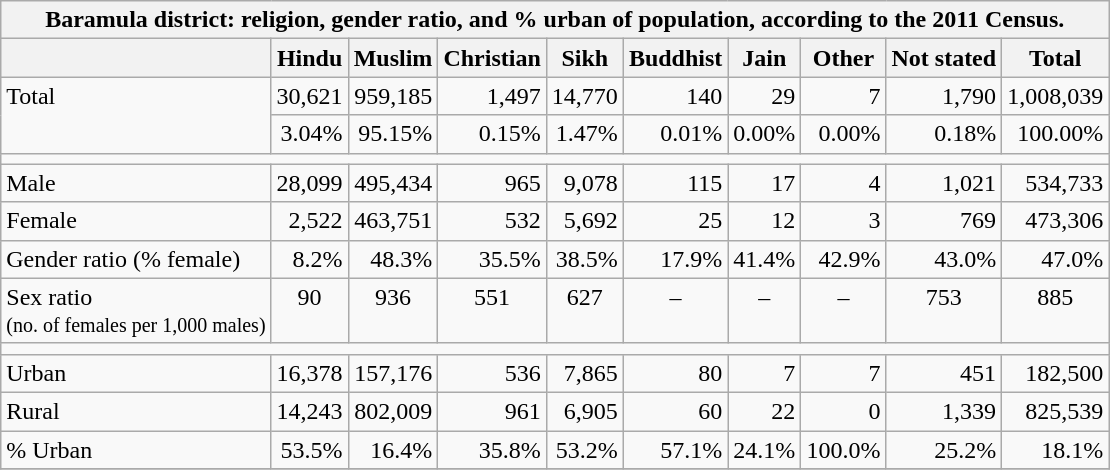<table class="wikitable mw-collapsible mw-collapsed">
<tr>
<th colspan=10>Baramula district: religion, gender ratio, and % urban of population, according to the 2011 Census.</th>
</tr>
<tr style="vertical-align:top;">
<th></th>
<th>Hindu</th>
<th>Muslim</th>
<th>Christian</th>
<th>Sikh</th>
<th>Buddhist</th>
<th>Jain</th>
<th>Other</th>
<th>Not stated</th>
<th>Total</th>
</tr>
<tr style="vertical-align:top;text-align:right;">
<td rowspan=2 style="text-align:left;">Total</td>
<td>30,621</td>
<td>959,185</td>
<td>1,497</td>
<td>14,770</td>
<td>140</td>
<td>29</td>
<td>7</td>
<td>1,790</td>
<td>1,008,039</td>
</tr>
<tr style="vertical-align:top;text-align:right;">
<td>3.04%</td>
<td>95.15%</td>
<td>0.15%</td>
<td>1.47%</td>
<td>0.01%</td>
<td>0.00%</td>
<td>0.00%</td>
<td>0.18%</td>
<td>100.00%</td>
</tr>
<tr>
<td colspan=10></td>
</tr>
<tr style="vertical-align:top;text-align:right;">
<td style="text-align:left;">Male</td>
<td>28,099</td>
<td>495,434</td>
<td>965</td>
<td>9,078</td>
<td>115</td>
<td>17</td>
<td>4</td>
<td>1,021</td>
<td>534,733</td>
</tr>
<tr style="vertical-align:top;text-align:right;">
<td style="text-align:left;">Female</td>
<td>2,522</td>
<td>463,751</td>
<td>532</td>
<td>5,692</td>
<td>25</td>
<td>12</td>
<td>3</td>
<td>769</td>
<td>473,306</td>
</tr>
<tr style="vertical-align:top;text-align:right;">
<td style="text-align:left;">Gender ratio (% female)</td>
<td>8.2%</td>
<td>48.3%</td>
<td>35.5%</td>
<td>38.5%</td>
<td>17.9%</td>
<td>41.4%</td>
<td>42.9%</td>
<td>43.0%</td>
<td>47.0%</td>
</tr>
<tr style="vertical-align:top;text-align:center;">
<td style="text-align:left;">Sex ratio <br><small>(no. of females per 1,000 males)</small></td>
<td>90</td>
<td>936</td>
<td>551</td>
<td>627</td>
<td>–</td>
<td>–</td>
<td>–</td>
<td>753</td>
<td>885</td>
</tr>
<tr>
<td colspan=10></td>
</tr>
<tr style="vertical-align:top;text-align:right;">
<td style="text-align:left;">Urban</td>
<td>16,378</td>
<td>157,176</td>
<td>536</td>
<td>7,865</td>
<td>80</td>
<td>7</td>
<td>7</td>
<td>451</td>
<td>182,500</td>
</tr>
<tr style="vertical-align:top;text-align:right;">
<td style="text-align:left;">Rural</td>
<td>14,243</td>
<td>802,009</td>
<td>961</td>
<td>6,905</td>
<td>60</td>
<td>22</td>
<td>0</td>
<td>1,339</td>
<td>825,539</td>
</tr>
<tr style="vertical-align:top;text-align:right;">
<td style="text-align:left;">% Urban</td>
<td>53.5%</td>
<td>16.4%</td>
<td>35.8%</td>
<td>53.2%</td>
<td>57.1%</td>
<td>24.1%</td>
<td>100.0%</td>
<td>25.2%</td>
<td>18.1%</td>
</tr>
<tr>
</tr>
</table>
